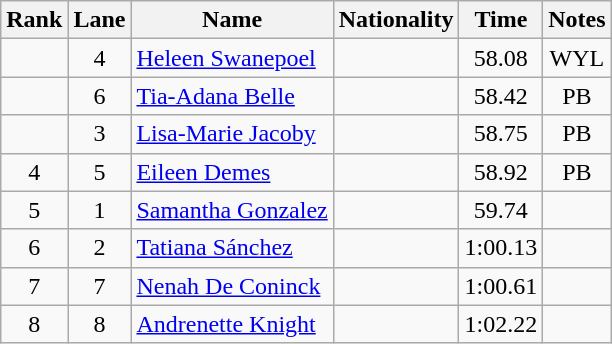<table class="wikitable sortable" style="text-align:center">
<tr>
<th>Rank</th>
<th>Lane</th>
<th>Name</th>
<th>Nationality</th>
<th>Time</th>
<th>Notes</th>
</tr>
<tr>
<td></td>
<td>4</td>
<td align=left><a href='#'>Heleen Swanepoel</a></td>
<td align=left></td>
<td>58.08</td>
<td>WYL</td>
</tr>
<tr>
<td></td>
<td>6</td>
<td align=left><a href='#'>Tia-Adana Belle</a></td>
<td align=left></td>
<td>58.42</td>
<td>PB</td>
</tr>
<tr>
<td></td>
<td>3</td>
<td align=left><a href='#'>Lisa-Marie Jacoby</a></td>
<td align=left></td>
<td>58.75</td>
<td>PB</td>
</tr>
<tr>
<td>4</td>
<td>5</td>
<td align=left><a href='#'>Eileen Demes</a></td>
<td align=left></td>
<td>58.92</td>
<td>PB</td>
</tr>
<tr>
<td>5</td>
<td>1</td>
<td align=left><a href='#'>Samantha Gonzalez</a></td>
<td align=left></td>
<td>59.74</td>
<td></td>
</tr>
<tr>
<td>6</td>
<td>2</td>
<td align=left><a href='#'>Tatiana Sánchez</a></td>
<td align=left></td>
<td>1:00.13</td>
<td></td>
</tr>
<tr>
<td>7</td>
<td>7</td>
<td align=left><a href='#'>Nenah De Coninck</a></td>
<td align=left></td>
<td>1:00.61</td>
<td></td>
</tr>
<tr>
<td>8</td>
<td>8</td>
<td align=left><a href='#'>Andrenette Knight</a></td>
<td align=left></td>
<td>1:02.22</td>
<td></td>
</tr>
</table>
